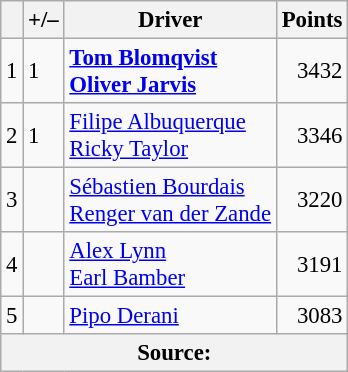<table class="wikitable" style="font-size: 95%;">
<tr>
<th scope="col"></th>
<th scope="col">+/–</th>
<th scope="col">Driver</th>
<th scope="col">Points</th>
</tr>
<tr>
<td align=center>1</td>
<td align="left"> 1</td>
<td><strong> <a href='#'>Tom Blomqvist</a><br> <a href='#'>Oliver Jarvis</a></strong></td>
<td align=right>3432</td>
</tr>
<tr>
<td align=center>2</td>
<td align="left"> 1</td>
<td> <a href='#'>Filipe Albuquerque</a><br> <a href='#'>Ricky Taylor</a></td>
<td align=right>3346</td>
</tr>
<tr>
<td align=center>3</td>
<td align="left"></td>
<td> <a href='#'>Sébastien Bourdais</a><br> <a href='#'>Renger van der Zande</a></td>
<td align=right>3220</td>
</tr>
<tr>
<td align=center>4</td>
<td align="left"></td>
<td> <a href='#'>Alex Lynn</a><br> <a href='#'>Earl Bamber</a></td>
<td align=right>3191</td>
</tr>
<tr>
<td align=center>5</td>
<td align="left"></td>
<td> <a href='#'>Pipo Derani</a></td>
<td align=right>3083</td>
</tr>
<tr>
<th colspan=5>Source:</th>
</tr>
</table>
